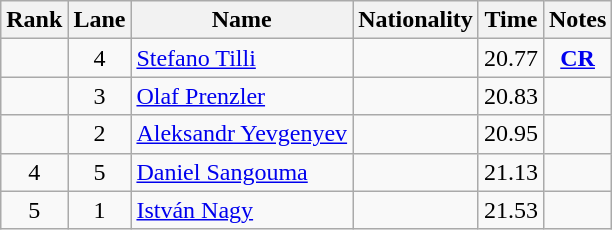<table class="wikitable sortable" style="text-align:center">
<tr>
<th>Rank</th>
<th>Lane</th>
<th>Name</th>
<th>Nationality</th>
<th>Time</th>
<th>Notes</th>
</tr>
<tr>
<td></td>
<td>4</td>
<td align="left"><a href='#'>Stefano Tilli</a></td>
<td align=left></td>
<td>20.77</td>
<td><strong><a href='#'>CR</a></strong></td>
</tr>
<tr>
<td></td>
<td>3</td>
<td align="left"><a href='#'>Olaf Prenzler</a></td>
<td align=left></td>
<td>20.83</td>
<td></td>
</tr>
<tr>
<td></td>
<td>2</td>
<td align="left"><a href='#'>Aleksandr Yevgenyev</a></td>
<td align=left></td>
<td>20.95</td>
<td></td>
</tr>
<tr>
<td>4</td>
<td>5</td>
<td align="left"><a href='#'>Daniel Sangouma</a></td>
<td align=left></td>
<td>21.13</td>
<td></td>
</tr>
<tr>
<td>5</td>
<td>1</td>
<td align="left"><a href='#'>István Nagy</a></td>
<td align=left></td>
<td>21.53</td>
<td></td>
</tr>
</table>
